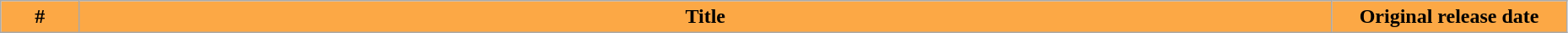<table class="wikitable" width="98%" style="background: #FFF;">
<tr>
<th style="background: #FCA845;" width="5%">#</th>
<th style="background: #FCA845;">Title</th>
<th style="background: #FCA845;" width="15%">Original release date<br>


</th>
</tr>
</table>
